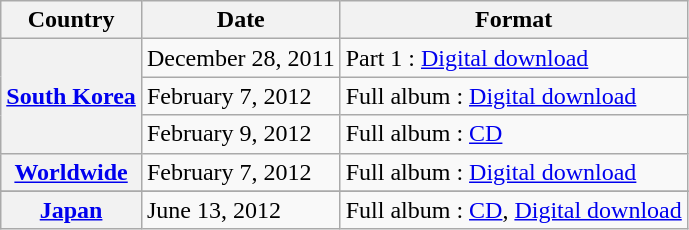<table class="wikitable plainrowheaders">
<tr>
<th scope="col">Country</th>
<th>Date</th>
<th>Format</th>
</tr>
<tr>
<th scope="row" rowspan="3"><a href='#'>South Korea</a></th>
<td>December 28, 2011</td>
<td>Part 1 : <a href='#'>Digital download</a></td>
</tr>
<tr>
<td>February 7, 2012</td>
<td>Full album : <a href='#'>Digital download</a></td>
</tr>
<tr>
<td>February 9, 2012</td>
<td>Full album : <a href='#'>CD</a></td>
</tr>
<tr>
<th scope="row" rowspan="1"><a href='#'>Worldwide</a></th>
<td>February 7, 2012</td>
<td>Full album : <a href='#'>Digital download</a></td>
</tr>
<tr>
</tr>
<tr>
<th scope="row" rowspan="1"><a href='#'>Japan</a></th>
<td>June 13, 2012</td>
<td>Full album : <a href='#'>CD</a>, <a href='#'>Digital download</a></td>
</tr>
</table>
